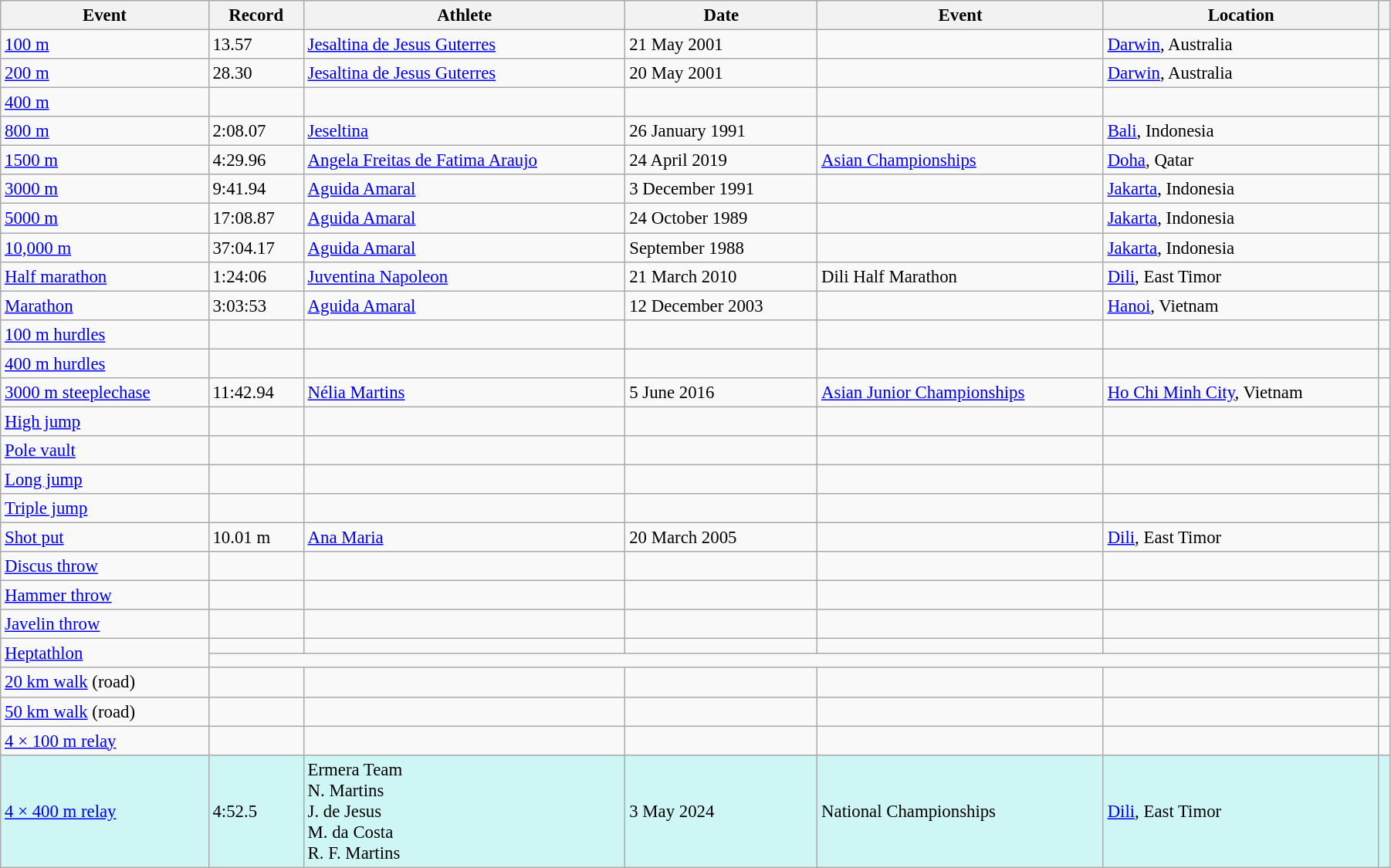<table class="wikitable" style="font-size:95%; width: 95%;">
<tr>
<th>Event</th>
<th>Record</th>
<th>Athlete</th>
<th>Date</th>
<th>Event</th>
<th>Location</th>
<th></th>
</tr>
<tr>
<td><a href='#'>100 m</a></td>
<td>13.57</td>
<td><a href='#'>Jesaltina de Jesus Guterres</a></td>
<td>21 May 2001</td>
<td></td>
<td><a href='#'>Darwin</a>, Australia</td>
<td></td>
</tr>
<tr>
<td><a href='#'>200 m</a></td>
<td>28.30</td>
<td><a href='#'>Jesaltina de Jesus Guterres</a></td>
<td>20 May 2001</td>
<td></td>
<td><a href='#'>Darwin</a>, Australia</td>
<td></td>
</tr>
<tr>
<td><a href='#'>400 m</a></td>
<td></td>
<td></td>
<td></td>
<td></td>
<td></td>
<td></td>
</tr>
<tr>
<td><a href='#'>800 m</a></td>
<td>2:08.07</td>
<td><a href='#'>Jeseltina</a></td>
<td>26 January 1991</td>
<td></td>
<td><a href='#'>Bali</a>, Indonesia</td>
<td></td>
</tr>
<tr>
<td><a href='#'>1500 m</a></td>
<td>4:29.96</td>
<td><a href='#'>Angela Freitas de Fatima Araujo</a></td>
<td>24 April 2019</td>
<td><a href='#'>Asian Championships</a></td>
<td><a href='#'>Doha</a>, Qatar</td>
<td></td>
</tr>
<tr>
<td><a href='#'>3000 m</a></td>
<td>9:41.94</td>
<td><a href='#'>Aguida Amaral</a></td>
<td>3 December 1991</td>
<td></td>
<td><a href='#'>Jakarta</a>, Indonesia</td>
<td></td>
</tr>
<tr>
<td><a href='#'>5000 m</a></td>
<td>17:08.87</td>
<td><a href='#'>Aguida Amaral</a></td>
<td>24 October 1989</td>
<td></td>
<td><a href='#'>Jakarta</a>, Indonesia</td>
<td></td>
</tr>
<tr>
<td><a href='#'>10,000 m</a></td>
<td>37:04.17</td>
<td><a href='#'>Aguida Amaral</a></td>
<td>September 1988</td>
<td></td>
<td><a href='#'>Jakarta</a>, Indonesia</td>
<td></td>
</tr>
<tr>
<td><a href='#'>Half marathon</a></td>
<td>1:24:06</td>
<td><a href='#'>Juventina Napoleon</a></td>
<td>21 March 2010</td>
<td>Dili Half Marathon</td>
<td><a href='#'>Dili</a>, East Timor</td>
<td></td>
</tr>
<tr>
<td><a href='#'>Marathon</a></td>
<td>3:03:53</td>
<td><a href='#'>Aguida Amaral</a></td>
<td>12 December 2003</td>
<td></td>
<td><a href='#'>Hanoi</a>, Vietnam</td>
<td></td>
</tr>
<tr>
<td><a href='#'>100 m hurdles</a></td>
<td></td>
<td></td>
<td></td>
<td></td>
<td></td>
<td></td>
</tr>
<tr>
<td><a href='#'>400 m hurdles</a></td>
<td></td>
<td></td>
<td></td>
<td></td>
<td></td>
<td></td>
</tr>
<tr>
<td><a href='#'>3000 m steeplechase</a></td>
<td>11:42.94</td>
<td><a href='#'>Nélia Martins</a></td>
<td>5 June 2016</td>
<td><a href='#'>Asian Junior Championships</a></td>
<td><a href='#'>Ho Chi Minh City</a>, Vietnam</td>
<td></td>
</tr>
<tr>
<td><a href='#'>High jump</a></td>
<td></td>
<td></td>
<td></td>
<td></td>
<td></td>
<td></td>
</tr>
<tr>
<td><a href='#'>Pole vault</a></td>
<td></td>
<td></td>
<td></td>
<td></td>
<td></td>
<td></td>
</tr>
<tr>
<td><a href='#'>Long jump</a></td>
<td></td>
<td></td>
<td></td>
<td></td>
<td></td>
<td></td>
</tr>
<tr>
<td><a href='#'>Triple jump</a></td>
<td></td>
<td></td>
<td></td>
<td></td>
<td></td>
<td></td>
</tr>
<tr>
<td><a href='#'>Shot put</a></td>
<td>10.01 m</td>
<td><a href='#'>Ana Maria</a></td>
<td>20 March 2005</td>
<td></td>
<td><a href='#'>Dili</a>, East Timor</td>
<td></td>
</tr>
<tr>
<td><a href='#'>Discus throw</a></td>
<td></td>
<td></td>
<td></td>
<td></td>
<td></td>
<td></td>
</tr>
<tr>
<td><a href='#'>Hammer throw</a></td>
<td></td>
<td></td>
<td></td>
<td></td>
<td></td>
<td></td>
</tr>
<tr>
<td><a href='#'>Javelin throw</a></td>
<td></td>
<td></td>
<td></td>
<td></td>
<td></td>
<td></td>
</tr>
<tr>
<td rowspan=2><a href='#'>Heptathlon</a></td>
<td></td>
<td></td>
<td></td>
<td></td>
<td></td>
<td></td>
</tr>
<tr>
<td colspan=5></td>
<td></td>
</tr>
<tr>
<td><a href='#'>20 km walk</a> (road)</td>
<td></td>
<td></td>
<td></td>
<td></td>
<td></td>
<td></td>
</tr>
<tr>
<td><a href='#'>50 km walk</a> (road)</td>
<td></td>
<td></td>
<td></td>
<td></td>
<td></td>
<td></td>
</tr>
<tr>
<td><a href='#'>4 × 100 m relay</a></td>
<td></td>
<td></td>
<td></td>
<td></td>
<td></td>
<td></td>
</tr>
<tr bgcolor=#CEF6F5>
<td><a href='#'>4 × 400 m relay</a></td>
<td>4:52.5 </td>
<td>Ermera Team<br>N. Martins<br>J. de Jesus<br>M. da Costa<br>R. F. Martins</td>
<td>3 May 2024</td>
<td>National Championships</td>
<td><a href='#'>Dili</a>, East Timor</td>
<td></td>
</tr>
</table>
